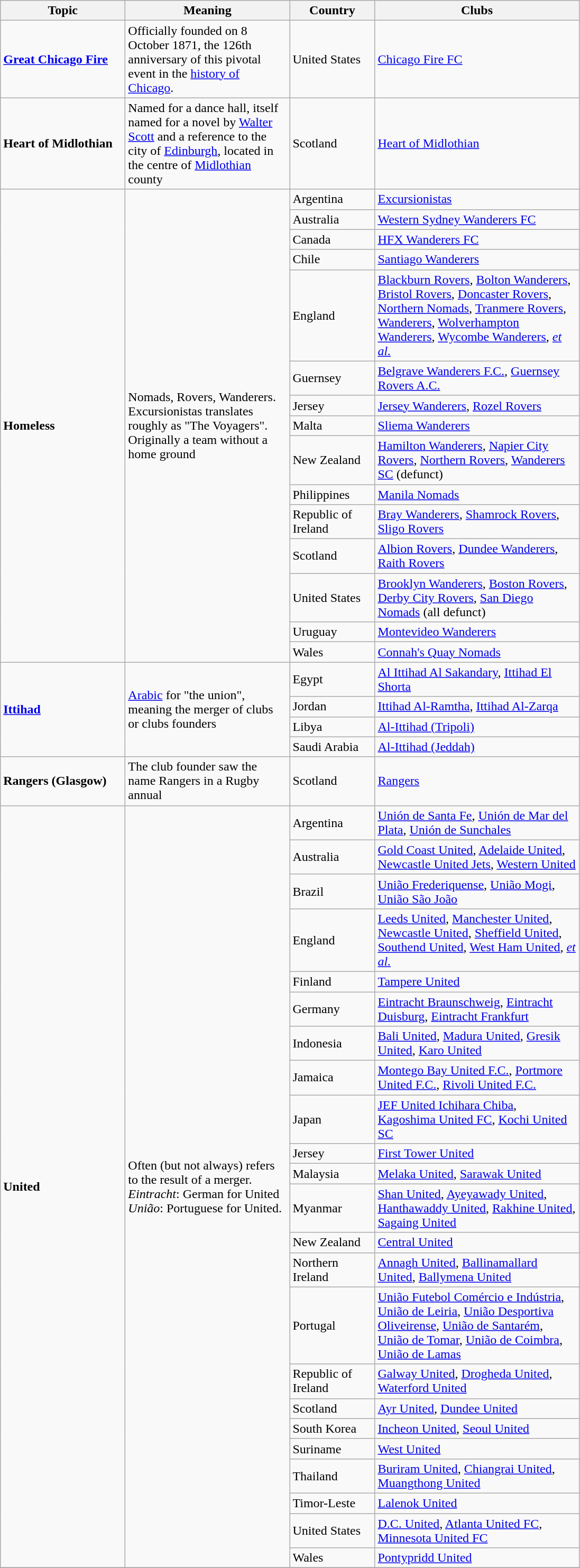<table class="wikitable">
<tr>
<th width="150">Topic</th>
<th width="200">Meaning</th>
<th width="100">Country</th>
<th width="250">Clubs</th>
</tr>
<tr>
<td><strong><a href='#'>Great Chicago Fire</a></strong></td>
<td>Officially founded on 8 October 1871, the 126th anniversary of this pivotal event in the <a href='#'>history of Chicago</a>.</td>
<td> United States</td>
<td><a href='#'>Chicago Fire FC</a></td>
</tr>
<tr>
<td><strong>Heart of Midlothian</strong></td>
<td>Named for a dance hall, itself named for a novel by <a href='#'>Walter Scott</a> and a reference to the city of <a href='#'>Edinburgh</a>, located in the centre of <a href='#'>Midlothian</a> county</td>
<td> Scotland</td>
<td><a href='#'>Heart of Midlothian</a></td>
</tr>
<tr>
<td rowspan="15"><strong>Homeless</strong></td>
<td rowspan="15">Nomads, Rovers, Wanderers. Excursionistas translates roughly as "The Voyagers". Originally a team without a home ground</td>
<td> Argentina</td>
<td><a href='#'>Excursionistas</a></td>
</tr>
<tr>
<td> Australia</td>
<td><a href='#'>Western Sydney Wanderers FC</a></td>
</tr>
<tr>
<td> Canada</td>
<td><a href='#'>HFX Wanderers FC</a></td>
</tr>
<tr>
<td> Chile</td>
<td><a href='#'>Santiago Wanderers</a></td>
</tr>
<tr>
<td> England</td>
<td><a href='#'>Blackburn Rovers</a>, <a href='#'>Bolton Wanderers</a>, <a href='#'>Bristol Rovers</a>, <a href='#'>Doncaster Rovers</a>, <a href='#'>Northern Nomads</a>, <a href='#'>Tranmere Rovers</a>, <a href='#'>Wanderers</a>, <a href='#'>Wolverhampton Wanderers</a>, <a href='#'>Wycombe Wanderers</a>, <em><a href='#'>et al.</a></em></td>
</tr>
<tr>
<td> Guernsey</td>
<td><a href='#'>Belgrave Wanderers F.C.</a>, <a href='#'>Guernsey Rovers A.C.</a></td>
</tr>
<tr>
<td> Jersey</td>
<td><a href='#'>Jersey Wanderers</a>, <a href='#'>Rozel Rovers</a></td>
</tr>
<tr>
<td> Malta</td>
<td><a href='#'>Sliema Wanderers</a></td>
</tr>
<tr>
<td> New Zealand</td>
<td><a href='#'>Hamilton Wanderers</a>, <a href='#'>Napier City Rovers</a>, <a href='#'>Northern Rovers</a>, <a href='#'>Wanderers SC</a> (defunct)</td>
</tr>
<tr>
<td> Philippines</td>
<td><a href='#'>Manila Nomads</a></td>
</tr>
<tr>
<td> Republic of Ireland</td>
<td><a href='#'>Bray Wanderers</a>, <a href='#'>Shamrock Rovers</a>, <a href='#'>Sligo Rovers</a></td>
</tr>
<tr>
<td> Scotland</td>
<td><a href='#'>Albion Rovers</a>, <a href='#'>Dundee Wanderers</a>, <a href='#'>Raith Rovers</a></td>
</tr>
<tr>
<td> United States</td>
<td><a href='#'>Brooklyn Wanderers</a>, <a href='#'>Boston Rovers</a>, <a href='#'>Derby City Rovers</a>, <a href='#'>San Diego Nomads</a> (all defunct)</td>
</tr>
<tr>
<td> Uruguay</td>
<td><a href='#'>Montevideo Wanderers</a></td>
</tr>
<tr>
<td> Wales</td>
<td><a href='#'>Connah's Quay Nomads</a></td>
</tr>
<tr>
<td rowspan="4"><strong><a href='#'>Ittihad</a></strong></td>
<td rowspan="4"><a href='#'>Arabic</a> for "the union", meaning the merger of clubs or clubs founders</td>
<td> Egypt</td>
<td><a href='#'>Al Ittihad Al Sakandary</a>, <a href='#'>Ittihad El Shorta</a></td>
</tr>
<tr>
<td> Jordan</td>
<td><a href='#'>Ittihad Al-Ramtha</a>, <a href='#'>Ittihad Al-Zarqa</a></td>
</tr>
<tr>
<td> Libya</td>
<td><a href='#'>Al-Ittihad (Tripoli)</a></td>
</tr>
<tr>
<td> Saudi Arabia</td>
<td><a href='#'>Al-Ittihad (Jeddah)</a></td>
</tr>
<tr>
<td><strong>Rangers (Glasgow)</strong></td>
<td>The club founder saw the name Rangers in a Rugby annual</td>
<td> Scotland</td>
<td><a href='#'>Rangers</a></td>
</tr>
<tr>
<td rowspan="23"><strong>United</strong></td>
<td rowspan="23">Often (but not always) refers to the result of a merger. <em>Eintracht</em>: German for United<br><em>União</em>: Portuguese for United.</td>
<td> Argentina</td>
<td><a href='#'>Unión de Santa Fe</a>, <a href='#'>Unión de Mar del Plata</a>, <a href='#'>Unión de Sunchales</a></td>
</tr>
<tr>
<td> Australia</td>
<td><a href='#'>Gold Coast United</a>, <a href='#'>Adelaide United</a>, <a href='#'>Newcastle United Jets</a>, <a href='#'>Western United</a></td>
</tr>
<tr>
<td> Brazil</td>
<td><a href='#'>União Frederiquense</a>, <a href='#'>União Mogi</a>, <a href='#'>União São João</a></td>
</tr>
<tr>
<td> England</td>
<td><a href='#'>Leeds United</a>, <a href='#'>Manchester United</a>, <a href='#'>Newcastle United</a>, <a href='#'>Sheffield United</a>, <a href='#'>Southend United</a>, <a href='#'>West Ham United</a>, <em><a href='#'>et al.</a></em></td>
</tr>
<tr>
<td> Finland</td>
<td><a href='#'>Tampere United</a></td>
</tr>
<tr>
<td> Germany</td>
<td><a href='#'>Eintracht Braunschweig</a>, <a href='#'>Eintracht Duisburg</a>, <a href='#'>Eintracht Frankfurt</a></td>
</tr>
<tr>
<td> Indonesia</td>
<td><a href='#'>Bali United</a>, <a href='#'>Madura United</a>, <a href='#'>Gresik United</a>, <a href='#'>Karo United</a></td>
</tr>
<tr>
<td> Jamaica</td>
<td><a href='#'>Montego Bay United F.C.</a>, <a href='#'>Portmore United F.C.</a>, <a href='#'>Rivoli United F.C.</a></td>
</tr>
<tr>
<td> Japan</td>
<td><a href='#'>JEF United Ichihara Chiba</a>, <a href='#'>Kagoshima United FC</a>, <a href='#'>Kochi United SC</a></td>
</tr>
<tr>
<td> Jersey</td>
<td><a href='#'>First Tower United</a></td>
</tr>
<tr>
<td> Malaysia</td>
<td><a href='#'>Melaka United</a>, <a href='#'>Sarawak United</a></td>
</tr>
<tr>
<td> Myanmar</td>
<td><a href='#'>Shan United</a>, <a href='#'>Ayeyawady United</a>, <a href='#'>Hanthawaddy United</a>, <a href='#'>Rakhine United</a>, <a href='#'>Sagaing United</a></td>
</tr>
<tr>
<td> New Zealand</td>
<td><a href='#'>Central United</a></td>
</tr>
<tr>
<td> Northern Ireland</td>
<td><a href='#'>Annagh United</a>, <a href='#'>Ballinamallard United</a>, <a href='#'>Ballymena United</a></td>
</tr>
<tr>
<td> Portugal</td>
<td><a href='#'>União Futebol Comércio e Indústria</a>, <a href='#'>União de Leiria</a>, <a href='#'>União Desportiva Oliveirense</a>, <a href='#'>União de Santarém</a>, <a href='#'>União de Tomar</a>, <a href='#'>União de Coimbra</a>, <a href='#'>União de Lamas</a></td>
</tr>
<tr>
<td> Republic of Ireland</td>
<td><a href='#'>Galway United</a>, <a href='#'>Drogheda United</a>, <a href='#'>Waterford United</a></td>
</tr>
<tr>
<td> Scotland</td>
<td><a href='#'>Ayr United</a>, <a href='#'>Dundee United</a></td>
</tr>
<tr>
<td> South Korea</td>
<td><a href='#'>Incheon United</a>, <a href='#'>Seoul United</a></td>
</tr>
<tr>
<td> Suriname</td>
<td><a href='#'>West United</a></td>
</tr>
<tr>
<td> Thailand</td>
<td><a href='#'>Buriram United</a>, <a href='#'>Chiangrai United</a>, <a href='#'>Muangthong United</a></td>
</tr>
<tr>
<td> Timor-Leste</td>
<td><a href='#'>Lalenok United</a></td>
</tr>
<tr>
<td> United States</td>
<td><a href='#'>D.C. United</a>, <a href='#'>Atlanta United FC</a>, <a href='#'>Minnesota United FC</a></td>
</tr>
<tr>
<td> Wales</td>
<td><a href='#'>Pontypridd United</a></td>
</tr>
<tr>
</tr>
</table>
